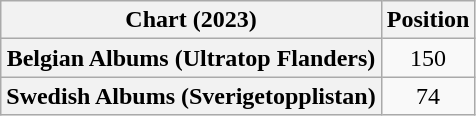<table class="wikitable sortable plainrowheaders" style="text-align:center">
<tr>
<th scope="col">Chart (2023)</th>
<th scope="col">Position</th>
</tr>
<tr>
<th scope="row">Belgian Albums (Ultratop Flanders)</th>
<td>150</td>
</tr>
<tr>
<th scope="row">Swedish Albums (Sverigetopplistan)</th>
<td>74</td>
</tr>
</table>
